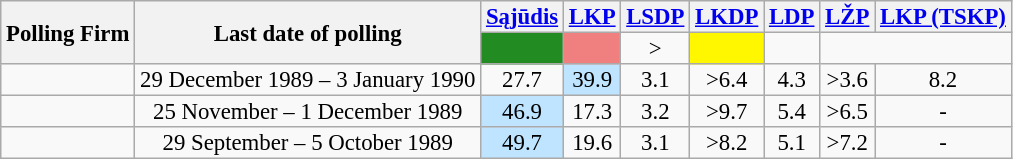<table class="wikitable" style="text-align:center;font-size:95%;line-height:14px;">
<tr>
<th rowspan=2>Polling Firm</th>
<th rowspan=2>Last date of polling</th>
<th class="unsortable"><a href='#'>Sąjūdis</a></th>
<th class="unsortable"><a href='#'>LKP</a></th>
<th class="unsortable"><a href='#'>LSDP</a></th>
<th class="unsortable"><a href='#'>LKDP</a></th>
<th class="unsortable"><a href='#'>LDP</a></th>
<th class="unsortable"><a href='#'>LŽP</a></th>
<th class="unsortable"><a href='#'>LKP (TSKP)</a></th>
</tr>
<tr>
<td style="background:#228B22" ></td>
<td style="background:#F08080" ></td>
<td style="background:></td>
<td style="background:#000000" <!–– LKDP ––>></td>
<td style="background:#FFF700" ></td>
<td style="background:></td>
<td style="background:#F08080" ></td>
</tr>
<tr>
<td></td>
<td>29 December 1989 – 3 January 1990</td>
<td>27.7</td>
<td bgcolor="#bfe4ff" >39.9</td>
<td>3.1</td>
<td <!–– LKDP ––>>6.4</td>
<td>4.3</td>
<td <!–– LŽP ––>>3.6</td>
<td>8.2</td>
</tr>
<tr>
<td></td>
<td>25 November – 1 December 1989</td>
<td bgcolor="#bfe4ff" >46.9</td>
<td>17.3</td>
<td>3.2</td>
<td <!–– LKDP ––>>9.7</td>
<td>5.4</td>
<td <!–– LŽP ––>>6.5</td>
<td>-</td>
</tr>
<tr>
<td></td>
<td>29 September – 5 October 1989</td>
<td bgcolor="#bfe4ff" >49.7</td>
<td>19.6</td>
<td>3.1</td>
<td <!–– LKDP ––>>8.2</td>
<td>5.1</td>
<td <!–– LŽP ––>>7.2</td>
<td>-</td>
</tr>
</table>
